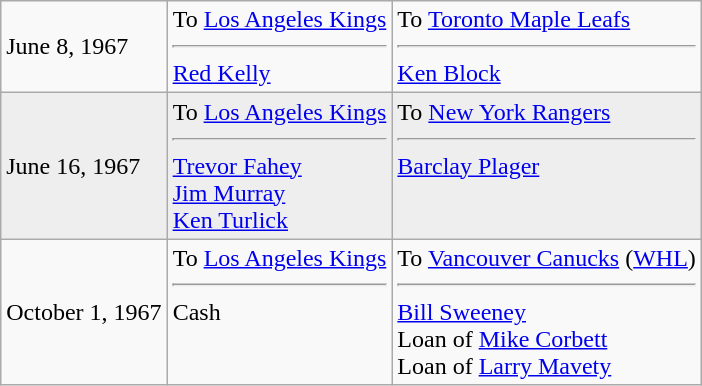<table class="wikitable">
<tr>
<td>June 8, 1967</td>
<td valign="top">To <a href='#'>Los Angeles Kings</a><hr><a href='#'>Red Kelly</a></td>
<td valign="top">To <a href='#'>Toronto Maple Leafs</a><hr><a href='#'>Ken Block</a></td>
</tr>
<tr style="background:#eee;">
<td>June 16, 1967</td>
<td valign="top">To <a href='#'>Los Angeles Kings</a><hr><a href='#'>Trevor Fahey</a> <br> <a href='#'>Jim Murray</a> <br> <a href='#'>Ken Turlick</a></td>
<td valign="top">To <a href='#'>New York Rangers</a><hr><a href='#'>Barclay Plager</a></td>
</tr>
<tr>
<td>October 1, 1967</td>
<td valign="top">To <a href='#'>Los Angeles Kings</a><hr>Cash</td>
<td valign="top">To <a href='#'>Vancouver Canucks</a> (<a href='#'>WHL</a>)<hr><a href='#'>Bill Sweeney</a> <br> Loan of <a href='#'>Mike Corbett</a> <br> Loan of <a href='#'>Larry Mavety</a></td>
</tr>
</table>
